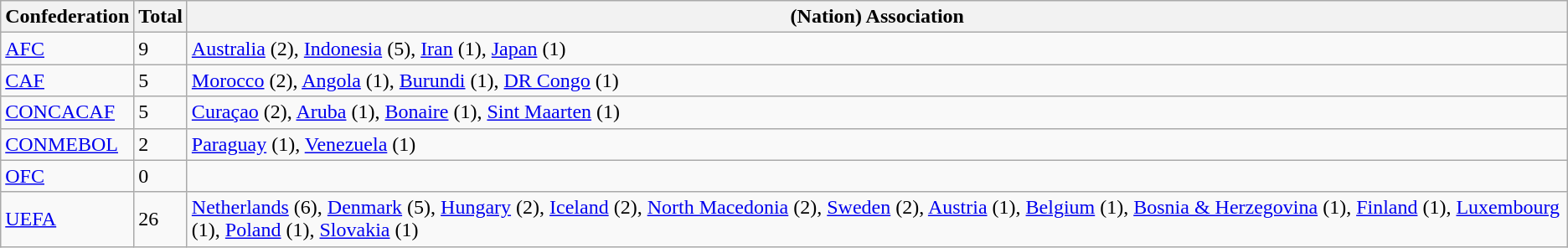<table class="wikitable sortable" style="text-align:left">
<tr>
<th scope="row">Confederation</th>
<th scope="col">Total</th>
<th scope="col" class="unsortable">(Nation) Association</th>
</tr>
<tr>
<td><a href='#'>AFC</a></td>
<td>9</td>
<td> <a href='#'>Australia</a> (2),  <a href='#'>Indonesia</a> (5),  <a href='#'>Iran</a> (1),  <a href='#'>Japan</a> (1)</td>
</tr>
<tr>
<td><a href='#'>CAF</a></td>
<td>5</td>
<td> <a href='#'>Morocco</a> (2),  <a href='#'>Angola</a> (1),  <a href='#'>Burundi</a> (1),  <a href='#'>DR Congo</a> (1)</td>
</tr>
<tr>
<td><a href='#'>CONCACAF</a></td>
<td>5</td>
<td> <a href='#'>Curaçao</a> (2),  <a href='#'>Aruba</a> (1),  <a href='#'>Bonaire</a> (1),  <a href='#'>Sint Maarten</a> (1)</td>
</tr>
<tr>
<td><a href='#'>CONMEBOL</a></td>
<td>2</td>
<td> <a href='#'>Paraguay</a> (1),  <a href='#'>Venezuela</a> (1)</td>
</tr>
<tr>
<td><a href='#'>OFC</a></td>
<td>0</td>
<td> </td>
</tr>
<tr>
<td><a href='#'>UEFA</a></td>
<td>26</td>
<td> <a href='#'>Netherlands</a> (6),  <a href='#'>Denmark</a> (5),  <a href='#'>Hungary</a> (2),  <a href='#'>Iceland</a> (2),  <a href='#'>North Macedonia</a> (2),  <a href='#'>Sweden</a> (2),  <a href='#'>Austria</a> (1),  <a href='#'>Belgium</a> (1),  <a href='#'>Bosnia & Herzegovina</a> (1),  <a href='#'>Finland</a> (1),  <a href='#'>Luxembourg</a> (1),  <a href='#'>Poland</a> (1),  <a href='#'>Slovakia</a> (1)</td>
</tr>
</table>
